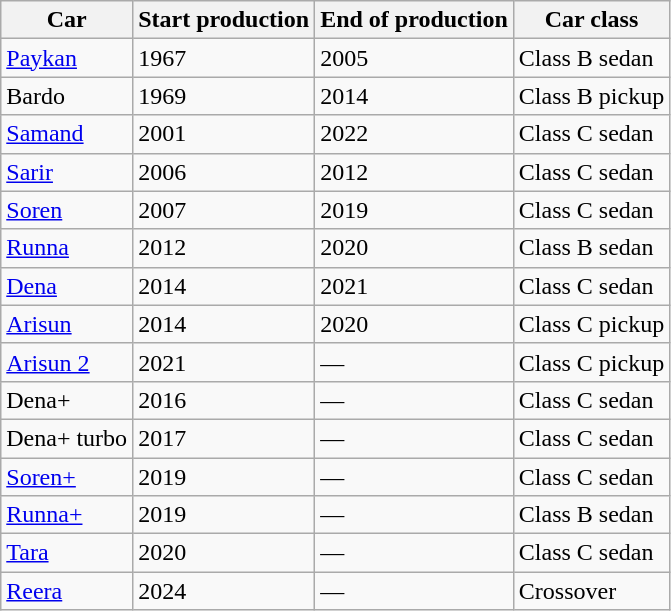<table class="wikitable">
<tr>
<th>Car</th>
<th>Start production</th>
<th>End of production</th>
<th>Car class</th>
</tr>
<tr>
<td><a href='#'>Paykan</a></td>
<td>1967</td>
<td>2005</td>
<td>Class B sedan</td>
</tr>
<tr>
<td>Bardo</td>
<td>1969</td>
<td>2014</td>
<td>Class B pickup</td>
</tr>
<tr>
<td><a href='#'>Samand</a></td>
<td>2001</td>
<td>2022</td>
<td>Class C sedan</td>
</tr>
<tr>
<td><a href='#'>Sarir</a></td>
<td>2006</td>
<td>2012</td>
<td>Class C sedan</td>
</tr>
<tr>
<td><a href='#'>Soren</a></td>
<td>2007</td>
<td>2019</td>
<td>Class C sedan</td>
</tr>
<tr>
<td><a href='#'>Runna</a></td>
<td>2012</td>
<td>2020</td>
<td>Class B sedan</td>
</tr>
<tr>
<td><a href='#'>Dena</a></td>
<td>2014</td>
<td>2021</td>
<td>Class C sedan</td>
</tr>
<tr>
<td><a href='#'>Arisun</a></td>
<td>2014</td>
<td>2020</td>
<td>Class C pickup</td>
</tr>
<tr>
<td><a href='#'>Arisun 2</a></td>
<td>2021</td>
<td>—</td>
<td>Class C pickup</td>
</tr>
<tr>
<td>Dena+</td>
<td>2016</td>
<td>—</td>
<td>Class C sedan</td>
</tr>
<tr>
<td>Dena+ turbo</td>
<td>2017</td>
<td>—</td>
<td>Class C sedan</td>
</tr>
<tr>
<td><a href='#'>Soren+</a></td>
<td>2019</td>
<td>—</td>
<td>Class C sedan</td>
</tr>
<tr>
<td><a href='#'>Runna+</a></td>
<td>2019</td>
<td>—</td>
<td>Class B sedan</td>
</tr>
<tr>
<td><a href='#'>Tara</a></td>
<td>2020</td>
<td>—</td>
<td>Class C sedan</td>
</tr>
<tr>
<td><a href='#'>Reera</a></td>
<td>2024</td>
<td>—</td>
<td>Crossover</td>
</tr>
</table>
